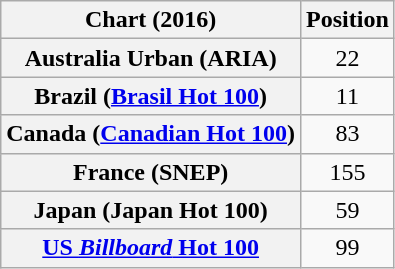<table class="wikitable plainrowheaders sortable" style="text-align:center;">
<tr>
<th>Chart (2016)</th>
<th>Position</th>
</tr>
<tr>
<th scope="row">Australia Urban (ARIA)</th>
<td>22</td>
</tr>
<tr>
<th scope="row">Brazil (<a href='#'>Brasil Hot 100</a>)</th>
<td>11</td>
</tr>
<tr>
<th scope="row">Canada (<a href='#'>Canadian Hot 100</a>)</th>
<td>83</td>
</tr>
<tr>
<th scope="row">France (SNEP)</th>
<td>155</td>
</tr>
<tr>
<th scope="row">Japan (Japan Hot 100)</th>
<td>59</td>
</tr>
<tr>
<th scope="row"><a href='#'>US <em>Billboard</em> Hot 100</a></th>
<td>99</td>
</tr>
</table>
